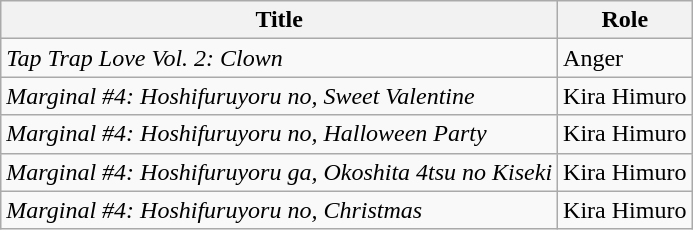<table class="wikitable">
<tr>
<th>Title</th>
<th>Role</th>
</tr>
<tr>
<td><em>Tap Trap Love Vol. 2: Clown</em></td>
<td>Anger</td>
</tr>
<tr>
<td><em>Marginal #4: Hoshifuruyoru no, Sweet Valentine</em></td>
<td>Kira Himuro</td>
</tr>
<tr>
<td><em>Marginal #4: Hoshifuruyoru no, Halloween Party</em></td>
<td>Kira Himuro</td>
</tr>
<tr>
<td><em>Marginal #4: Hoshifuruyoru ga, Okoshita 4tsu no Kiseki</em></td>
<td>Kira Himuro</td>
</tr>
<tr>
<td><em>Marginal #4: Hoshifuruyoru no, Christmas</em></td>
<td>Kira Himuro</td>
</tr>
</table>
